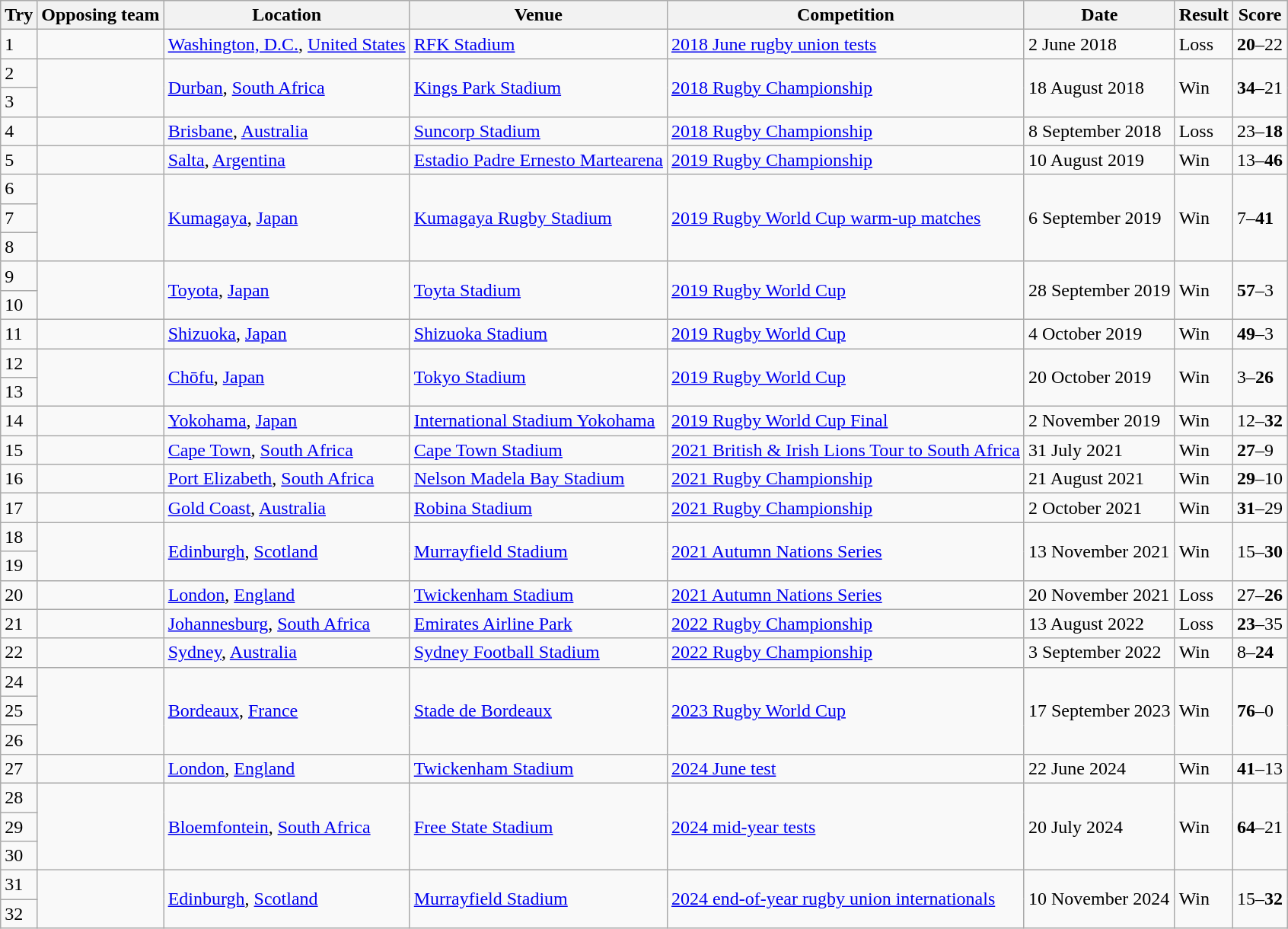<table class="wikitable" style="font-size:100%">
<tr>
<th>Try</th>
<th>Opposing team</th>
<th>Location</th>
<th>Venue</th>
<th>Competition</th>
<th>Date</th>
<th>Result</th>
<th>Score</th>
</tr>
<tr>
<td>1</td>
<td></td>
<td><a href='#'>Washington, D.C.</a>, <a href='#'>United States</a></td>
<td><a href='#'>RFK Stadium</a></td>
<td><a href='#'>2018 June rugby union tests</a></td>
<td>2 June 2018</td>
<td>Loss</td>
<td><strong>20</strong>–22</td>
</tr>
<tr>
<td>2</td>
<td rowspan="2"></td>
<td rowspan="2"><a href='#'>Durban</a>, <a href='#'>South Africa</a></td>
<td rowspan="2"><a href='#'>Kings Park Stadium</a></td>
<td rowspan="2"><a href='#'>2018 Rugby Championship</a></td>
<td rowspan="2">18 August 2018</td>
<td rowspan="2">Win</td>
<td rowspan="2"><strong>34</strong>–21</td>
</tr>
<tr>
<td>3</td>
</tr>
<tr>
<td>4</td>
<td></td>
<td><a href='#'>Brisbane</a>, <a href='#'>Australia</a></td>
<td><a href='#'>Suncorp Stadium</a></td>
<td><a href='#'>2018 Rugby Championship</a></td>
<td>8 September 2018</td>
<td>Loss</td>
<td>23–<strong>18</strong></td>
</tr>
<tr>
<td>5</td>
<td></td>
<td><a href='#'>Salta</a>, <a href='#'>Argentina</a></td>
<td><a href='#'>Estadio Padre Ernesto Martearena</a></td>
<td><a href='#'>2019 Rugby Championship</a></td>
<td>10 August 2019</td>
<td>Win</td>
<td>13–<strong>46</strong></td>
</tr>
<tr>
<td>6</td>
<td rowspan="3"></td>
<td rowspan="3"><a href='#'>Kumagaya</a>, <a href='#'>Japan</a></td>
<td rowspan="3"><a href='#'>Kumagaya Rugby Stadium</a></td>
<td rowspan="3"><a href='#'>2019 Rugby World Cup warm-up matches</a></td>
<td rowspan="3">6 September 2019</td>
<td rowspan="3">Win</td>
<td rowspan="3">7–<strong>41</strong></td>
</tr>
<tr>
<td>7</td>
</tr>
<tr>
<td>8</td>
</tr>
<tr>
<td>9</td>
<td rowspan="2"></td>
<td rowspan="2"><a href='#'>Toyota</a>, <a href='#'>Japan</a></td>
<td rowspan="2"><a href='#'>Toyta Stadium</a></td>
<td rowspan="2"><a href='#'>2019 Rugby World Cup</a></td>
<td rowspan="2">28 September 2019</td>
<td rowspan="2">Win</td>
<td rowspan="2"><strong>57</strong>–3</td>
</tr>
<tr>
<td>10</td>
</tr>
<tr>
<td>11</td>
<td></td>
<td><a href='#'>Shizuoka</a>, <a href='#'>Japan</a></td>
<td><a href='#'>Shizuoka Stadium</a></td>
<td><a href='#'>2019 Rugby World Cup</a></td>
<td>4 October 2019</td>
<td>Win</td>
<td><strong>49</strong>–3</td>
</tr>
<tr>
<td>12</td>
<td rowspan="2"></td>
<td rowspan="2"><a href='#'>Chōfu</a>, <a href='#'>Japan</a></td>
<td rowspan="2"><a href='#'>Tokyo Stadium</a></td>
<td rowspan="2"><a href='#'>2019 Rugby World Cup</a></td>
<td rowspan="2">20 October 2019</td>
<td rowspan="2">Win</td>
<td rowspan="2">3–<strong>26</strong></td>
</tr>
<tr>
<td>13</td>
</tr>
<tr>
<td>14</td>
<td></td>
<td><a href='#'>Yokohama</a>, <a href='#'>Japan</a></td>
<td><a href='#'>International Stadium Yokohama</a></td>
<td><a href='#'>2019 Rugby World Cup Final</a></td>
<td>2 November 2019</td>
<td>Win</td>
<td>12–<strong>32</strong></td>
</tr>
<tr>
<td>15</td>
<td></td>
<td><a href='#'>Cape Town</a>, <a href='#'>South Africa</a></td>
<td><a href='#'>Cape Town Stadium</a></td>
<td><a href='#'>2021 British & Irish Lions Tour to South Africa</a></td>
<td>31 July 2021</td>
<td>Win</td>
<td><strong>27</strong>–9</td>
</tr>
<tr>
<td>16</td>
<td></td>
<td><a href='#'>Port Elizabeth</a>, <a href='#'>South Africa</a></td>
<td><a href='#'>Nelson Madela Bay Stadium</a></td>
<td><a href='#'>2021 Rugby Championship</a></td>
<td>21 August 2021</td>
<td>Win</td>
<td><strong>29</strong>–10</td>
</tr>
<tr>
<td>17</td>
<td></td>
<td><a href='#'>Gold Coast</a>, <a href='#'>Australia</a></td>
<td><a href='#'>Robina Stadium</a></td>
<td><a href='#'>2021 Rugby Championship</a></td>
<td>2 October 2021</td>
<td>Win</td>
<td><strong>31</strong>–29</td>
</tr>
<tr>
<td>18</td>
<td rowspan="2"></td>
<td rowspan="2"><a href='#'>Edinburgh</a>, <a href='#'>Scotland</a></td>
<td rowspan="2"><a href='#'>Murrayfield Stadium</a></td>
<td rowspan="2"><a href='#'>2021 Autumn Nations Series</a></td>
<td rowspan="2">13 November 2021</td>
<td rowspan="2">Win</td>
<td rowspan="2">15–<strong>30</strong></td>
</tr>
<tr>
<td>19</td>
</tr>
<tr>
<td>20</td>
<td></td>
<td><a href='#'>London</a>, <a href='#'>England</a></td>
<td><a href='#'>Twickenham Stadium</a></td>
<td><a href='#'>2021 Autumn Nations Series</a></td>
<td>20 November 2021</td>
<td>Loss</td>
<td>27–<strong>26</strong></td>
</tr>
<tr>
<td>21</td>
<td></td>
<td><a href='#'>Johannesburg</a>, <a href='#'>South Africa</a></td>
<td><a href='#'>Emirates Airline Park</a></td>
<td><a href='#'>2022 Rugby Championship</a></td>
<td>13 August 2022</td>
<td>Loss</td>
<td><strong>23</strong>–35</td>
</tr>
<tr>
<td>22</td>
<td></td>
<td><a href='#'>Sydney</a>, <a href='#'>Australia</a></td>
<td><a href='#'>Sydney Football Stadium</a></td>
<td><a href='#'>2022 Rugby Championship</a></td>
<td>3 September 2022</td>
<td>Win</td>
<td>8–<strong>24</strong></td>
</tr>
<tr>
<td>24</td>
<td rowspan="3"></td>
<td rowspan="3"><a href='#'>Bordeaux</a>, <a href='#'>France</a></td>
<td rowspan="3"><a href='#'>Stade de Bordeaux</a></td>
<td rowspan="3"><a href='#'>2023 Rugby World Cup</a></td>
<td rowspan="3">17 September 2023</td>
<td rowspan="3">Win</td>
<td rowspan="3"><strong>76</strong>–0</td>
</tr>
<tr>
<td>25</td>
</tr>
<tr>
<td>26</td>
</tr>
<tr>
<td>27</td>
<td></td>
<td><a href='#'>London</a>, <a href='#'>England</a></td>
<td><a href='#'>Twickenham Stadium</a></td>
<td><a href='#'>2024 June test</a></td>
<td>22 June 2024</td>
<td>Win</td>
<td><strong>41</strong>–13</td>
</tr>
<tr>
<td>28</td>
<td rowspan="3"></td>
<td rowspan="3"><a href='#'>Bloemfontein</a>, <a href='#'>South Africa</a></td>
<td rowspan="3"><a href='#'>Free State Stadium</a></td>
<td rowspan="3"><a href='#'>2024 mid-year tests</a></td>
<td rowspan="3">20 July 2024</td>
<td rowspan="3">Win</td>
<td rowspan="3"><strong>64</strong>–21</td>
</tr>
<tr>
<td>29</td>
</tr>
<tr>
<td>30</td>
</tr>
<tr>
<td>31</td>
<td rowspan="2"></td>
<td rowspan="2"><a href='#'>Edinburgh</a>, <a href='#'>Scotland</a></td>
<td rowspan="2"><a href='#'>Murrayfield Stadium</a></td>
<td rowspan="2"><a href='#'>2024 end-of-year rugby union internationals</a></td>
<td rowspan="2">10 November 2024</td>
<td rowspan="2">Win</td>
<td rowspan="2">15–<strong>32</strong></td>
</tr>
<tr>
<td>32</td>
</tr>
</table>
